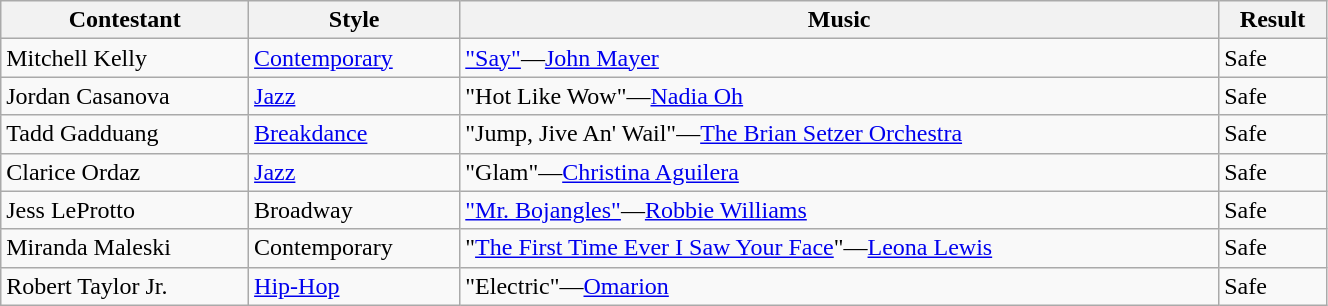<table class="wikitable" style="width:70%;">
<tr>
<th>Contestant</th>
<th>Style</th>
<th>Music</th>
<th>Result</th>
</tr>
<tr>
<td>Mitchell Kelly</td>
<td><a href='#'>Contemporary</a></td>
<td><a href='#'>"Say"</a>—<a href='#'>John Mayer</a></td>
<td>Safe</td>
</tr>
<tr>
<td>Jordan Casanova</td>
<td><a href='#'>Jazz</a></td>
<td>"Hot Like Wow"—<a href='#'>Nadia Oh</a></td>
<td>Safe</td>
</tr>
<tr>
<td>Tadd Gadduang</td>
<td><a href='#'>Breakdance</a></td>
<td>"Jump, Jive An' Wail"—<a href='#'>The Brian Setzer Orchestra</a></td>
<td>Safe</td>
</tr>
<tr>
<td>Clarice Ordaz</td>
<td><a href='#'>Jazz</a></td>
<td>"Glam"—<a href='#'>Christina Aguilera</a></td>
<td>Safe</td>
</tr>
<tr>
<td>Jess LeProtto</td>
<td>Broadway</td>
<td><a href='#'>"Mr. Bojangles"</a>—<a href='#'>Robbie Williams</a></td>
<td>Safe</td>
</tr>
<tr>
<td>Miranda Maleski</td>
<td>Contemporary</td>
<td>"<a href='#'>The First Time Ever I Saw Your Face</a>"—<a href='#'>Leona Lewis</a></td>
<td>Safe</td>
</tr>
<tr>
<td>Robert Taylor Jr.</td>
<td><a href='#'>Hip-Hop</a></td>
<td>"Electric"—<a href='#'>Omarion</a></td>
<td>Safe</td>
</tr>
</table>
